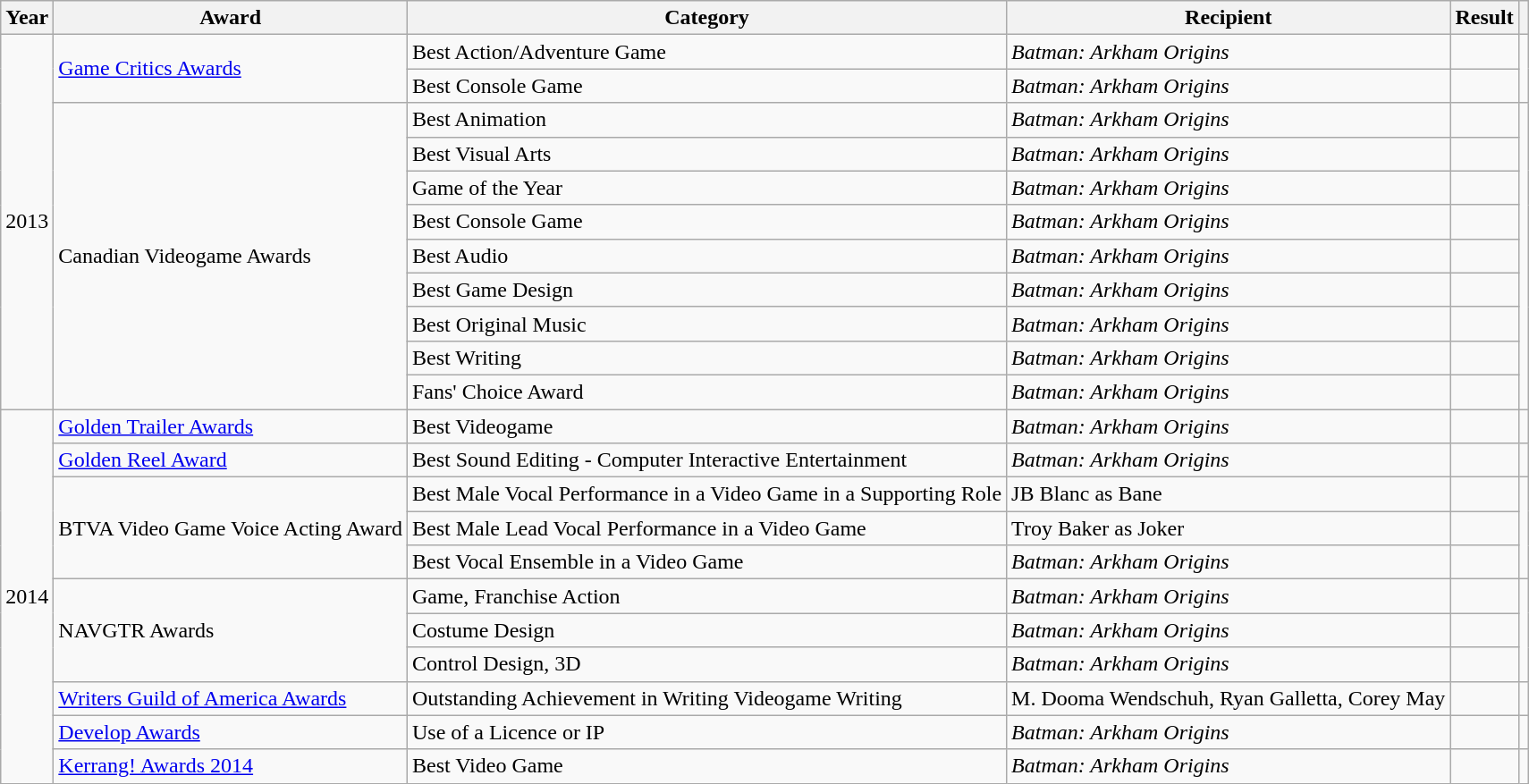<table class="wikitable sortable MW-collapsible MW-collapsed">
<tr>
<th>Year</th>
<th>Award</th>
<th>Category</th>
<th>Recipient</th>
<th>Result</th>
<th></th>
</tr>
<tr>
<td rowspan="11">2013</td>
<td rowspan="2"><a href='#'>Game Critics Awards</a></td>
<td>Best Action/Adventure Game</td>
<td><em>Batman: Arkham Origins</em></td>
<td></td>
<td rowspan="2"></td>
</tr>
<tr>
<td>Best Console Game</td>
<td><em> Batman: Arkham Origins</em></td>
<td></td>
</tr>
<tr>
<td rowspan="9">Canadian Videogame Awards</td>
<td>Best Animation</td>
<td><em>Batman: Arkham Origins</em></td>
<td></td>
<td rowspan="9"></td>
</tr>
<tr>
<td>Best Visual Arts</td>
<td><em> Batman: Arkham Origins</em></td>
<td></td>
</tr>
<tr>
<td>Game of the Year</td>
<td><em> Batman: Arkham Origins</em></td>
<td></td>
</tr>
<tr>
<td>Best Console Game</td>
<td><em> Batman: Arkham Origins</em></td>
<td></td>
</tr>
<tr>
<td>Best Audio</td>
<td><em> Batman: Arkham Origins</em></td>
<td></td>
</tr>
<tr>
<td>Best Game Design</td>
<td><em> Batman: Arkham Origins</em></td>
<td></td>
</tr>
<tr>
<td>Best Original Music</td>
<td><em> Batman: Arkham Origins</em></td>
<td></td>
</tr>
<tr>
<td>Best Writing</td>
<td><em> Batman: Arkham Origins</em></td>
<td></td>
</tr>
<tr>
<td>Fans' Choice Award</td>
<td><em> Batman: Arkham Origins</em></td>
<td></td>
</tr>
<tr>
<td rowspan="11">2014</td>
<td><a href='#'>Golden Trailer Awards</a></td>
<td>Best Videogame</td>
<td><em>Batman: Arkham Origins</em></td>
<td></td>
<td></td>
</tr>
<tr>
<td><a href='#'>Golden Reel Award</a></td>
<td>Best Sound Editing - Computer Interactive Entertainment</td>
<td><em>Batman: Arkham Origins</em></td>
<td></td>
<td></td>
</tr>
<tr>
<td rowspan="3">BTVA Video Game Voice Acting Award</td>
<td>Best Male Vocal Performance in a Video Game in a Supporting Role</td>
<td>JB Blanc as Bane</td>
<td></td>
<td rowspan="3"></td>
</tr>
<tr>
<td>Best Male Lead Vocal Performance in a Video Game</td>
<td>Troy Baker as Joker</td>
<td></td>
</tr>
<tr>
<td>Best Vocal Ensemble in a Video Game</td>
<td><em> Batman: Arkham Origins</em></td>
<td></td>
</tr>
<tr>
<td rowspan="3">NAVGTR Awards</td>
<td>Game, Franchise Action</td>
<td><em>Batman: Arkham Origins</em></td>
<td></td>
<td rowspan="3"></td>
</tr>
<tr>
<td>Costume Design</td>
<td><em> Batman: Arkham Origins</em></td>
<td></td>
</tr>
<tr>
<td>Control Design, 3D</td>
<td><em> Batman: Arkham Origins</em></td>
<td></td>
</tr>
<tr>
<td><a href='#'>Writers Guild of America Awards</a></td>
<td>Outstanding Achievement in Writing Videogame Writing</td>
<td>M. Dooma Wendschuh, Ryan Galletta, Corey May</td>
<td></td>
<td></td>
</tr>
<tr>
<td><a href='#'>Develop Awards</a></td>
<td>Use of a Licence or IP</td>
<td><em>Batman: Arkham Origins</em></td>
<td></td>
<td></td>
</tr>
<tr>
<td><a href='#'>Kerrang! Awards 2014</a></td>
<td>Best Video Game</td>
<td><em>Batman: Arkham Origins</em></td>
<td></td>
<td></td>
</tr>
</table>
